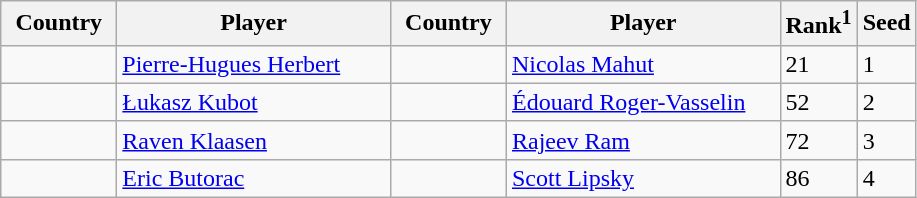<table class="sortable wikitable">
<tr>
<th width="70">Country</th>
<th width="175">Player</th>
<th width="70">Country</th>
<th width="175">Player</th>
<th>Rank<sup>1</sup></th>
<th>Seed</th>
</tr>
<tr>
<td></td>
<td><a href='#'>Pierre-Hugues Herbert</a></td>
<td></td>
<td><a href='#'>Nicolas Mahut</a></td>
<td>21</td>
<td>1</td>
</tr>
<tr>
<td></td>
<td><a href='#'>Łukasz Kubot</a></td>
<td></td>
<td><a href='#'>Édouard Roger-Vasselin</a></td>
<td>52</td>
<td>2</td>
</tr>
<tr>
<td></td>
<td><a href='#'>Raven Klaasen</a></td>
<td></td>
<td><a href='#'>Rajeev Ram</a></td>
<td>72</td>
<td>3</td>
</tr>
<tr>
<td></td>
<td><a href='#'>Eric Butorac</a></td>
<td></td>
<td><a href='#'>Scott Lipsky</a></td>
<td>86</td>
<td>4</td>
</tr>
</table>
